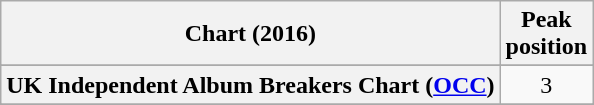<table class="wikitable sortable plainrowheaders" style="text-align:center">
<tr>
<th scope="col">Chart (2016)</th>
<th scope="col">Peak<br>position</th>
</tr>
<tr>
</tr>
<tr>
</tr>
<tr>
<th scope="row">UK Independent Album Breakers Chart (<a href='#'>OCC</a>)</th>
<td>3</td>
</tr>
<tr>
</tr>
<tr>
</tr>
<tr>
</tr>
</table>
